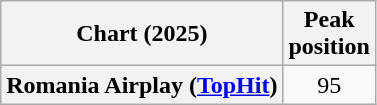<table class="wikitable plainrowheaders" style="text-align:center">
<tr>
<th scope="col">Chart (2025)</th>
<th scope="col">Peak<br>position</th>
</tr>
<tr>
<th scope="row">Romania Airplay (<a href='#'>TopHit</a>)</th>
<td>95</td>
</tr>
</table>
